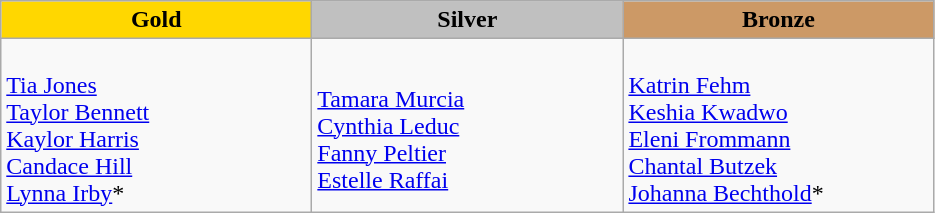<table class="wikitable" style="text-align:left">
<tr align="center">
<td width=200 bgcolor=gold><strong>Gold</strong></td>
<td width=200 bgcolor=silver><strong>Silver</strong></td>
<td width=200 bgcolor=CC9966><strong>Bronze</strong></td>
</tr>
<tr>
<td><em></em><br><a href='#'>Tia Jones</a><br><a href='#'>Taylor Bennett</a><br><a href='#'>Kaylor Harris</a><br><a href='#'>Candace Hill</a><br><a href='#'>Lynna Irby</a>*</td>
<td><em></em><br><a href='#'>Tamara Murcia</a><br><a href='#'>Cynthia Leduc</a><br><a href='#'>Fanny Peltier</a><br><a href='#'>Estelle Raffai</a></td>
<td><em></em><br><a href='#'>Katrin Fehm</a><br><a href='#'>Keshia Kwadwo</a><br><a href='#'>Eleni Frommann</a><br><a href='#'>Chantal Butzek</a><br><a href='#'>Johanna Bechthold</a>*</td>
</tr>
</table>
